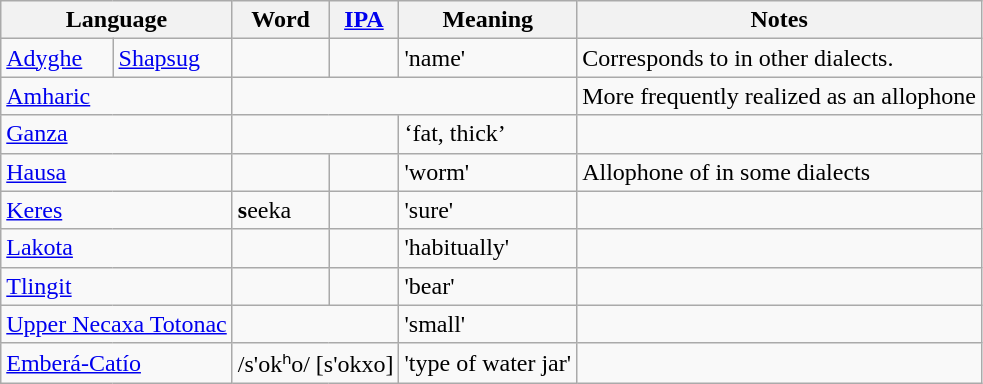<table class="wikitable">
<tr>
<th colspan="2">Language</th>
<th>Word</th>
<th><a href='#'>IPA</a></th>
<th>Meaning</th>
<th>Notes</th>
</tr>
<tr>
<td><a href='#'>Adyghe</a></td>
<td><a href='#'>Shapsug</a></td>
<td></td>
<td></td>
<td>'name'</td>
<td>Corresponds to  in other dialects.</td>
</tr>
<tr>
<td colspan="2"><a href='#'>Amharic</a></td>
<td colspan="3"></td>
<td>More frequently realized as an allophone </td>
</tr>
<tr>
<td colspan="2"><a href='#'>Ganza</a></td>
<td colspan="2" align="center"></td>
<td>‘fat, thick’</td>
<td></td>
</tr>
<tr>
<td colspan="2"><a href='#'>Hausa</a></td>
<td></td>
<td></td>
<td>'worm'</td>
<td>Allophone of  in some dialects</td>
</tr>
<tr>
<td colspan="2"><a href='#'>Keres</a></td>
<td><strong>s</strong>eeka</td>
<td></td>
<td>'sure'</td>
<td></td>
</tr>
<tr>
<td colspan="2"><a href='#'>Lakota</a></td>
<td></td>
<td></td>
<td>'habitually'</td>
<td></td>
</tr>
<tr>
<td colspan="2"><a href='#'>Tlingit</a></td>
<td></td>
<td></td>
<td>'bear'</td>
<td></td>
</tr>
<tr>
<td colspan="2"><a href='#'>Upper Necaxa Totonac</a></td>
<td colspan="2" align="center"></td>
<td>'small'</td>
<td></td>
</tr>
<tr>
<td colspan="2"><a href='#'>Emberá-Catío</a></td>
<td colspan="2">/s'okʰo/ [s'okxo]</td>
<td>'type of water jar'</td>
<td></td>
</tr>
</table>
